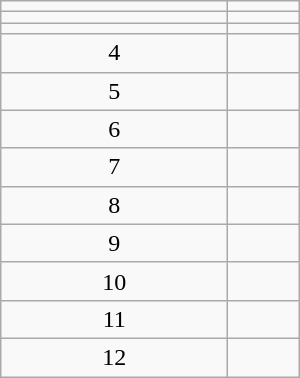<table class="wikitable" width="200px">
<tr>
<td align=center></td>
<td></td>
</tr>
<tr>
<td align=center></td>
<td></td>
</tr>
<tr>
<td align=center></td>
<td></td>
</tr>
<tr>
<td align=center>4</td>
<td></td>
</tr>
<tr>
<td align=center>5</td>
<td></td>
</tr>
<tr>
<td align=center>6</td>
<td></td>
</tr>
<tr>
<td align=center>7</td>
<td></td>
</tr>
<tr>
<td align=center>8</td>
<td></td>
</tr>
<tr>
<td align=center>9</td>
<td></td>
</tr>
<tr>
<td align=center>10</td>
<td></td>
</tr>
<tr>
<td align=center>11</td>
<td></td>
</tr>
<tr>
<td align=center>12</td>
<td></td>
</tr>
</table>
